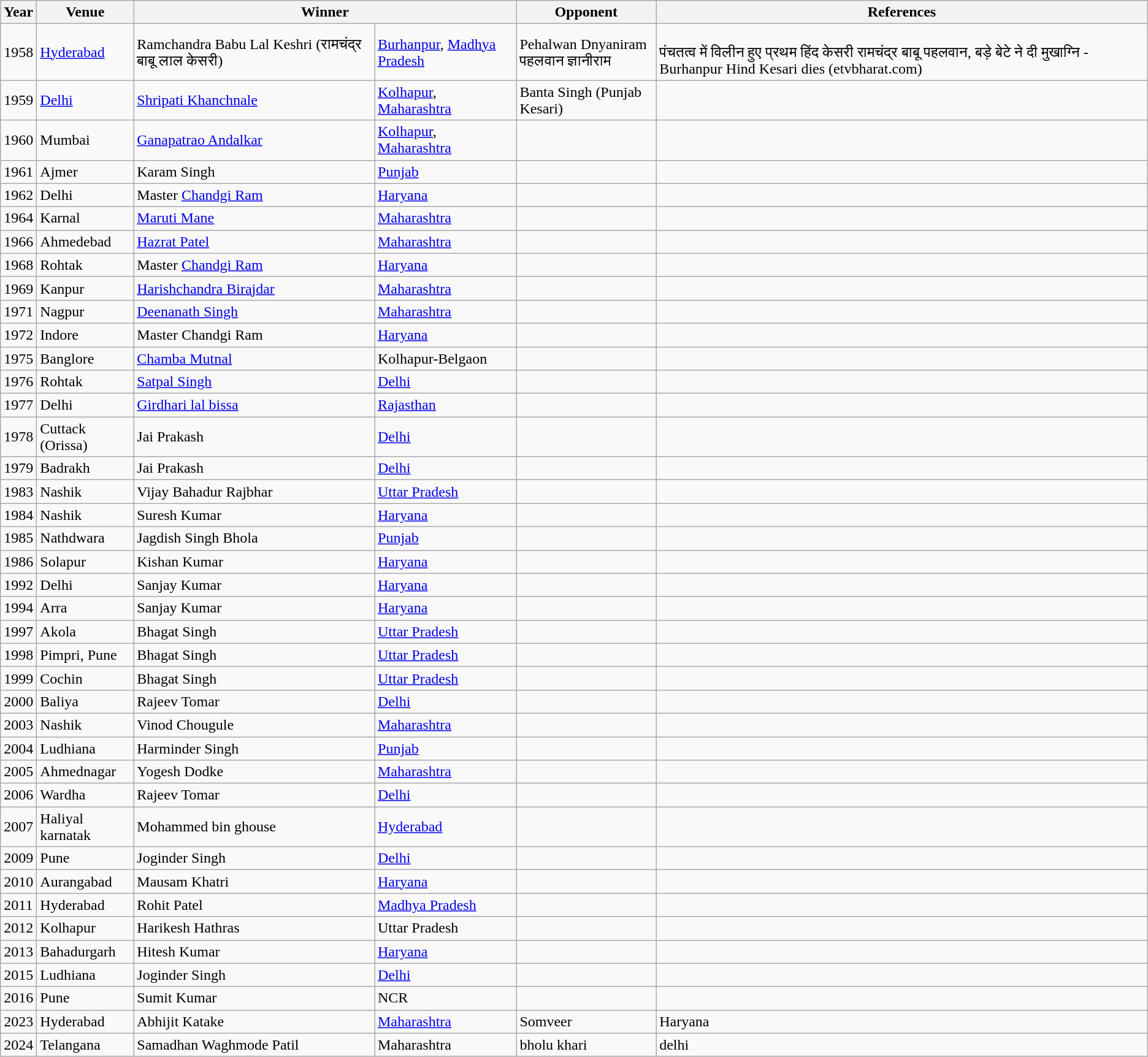<table class="wikitable">
<tr>
<th>Year</th>
<th>Venue</th>
<th colspan="2">Winner</th>
<th colspan="1">Opponent</th>
<th>References</th>
</tr>
<tr>
<td>1958</td>
<td><a href='#'>Hyderabad</a></td>
<td>Ramchandra Babu Lal Keshri (रामचंद्र बाबू लाल केसरी)</td>
<td><a href='#'>Burhanpur</a>, <a href='#'>Madhya Pradesh</a></td>
<td>Pehalwan Dnyaniram<br>पहलवान ज्ञानीराम</td>
<td><br>पंचतत्व में विलीन हुए प्रथम हिंद केसरी रामचंद्र बाबू पहलवान, बड़े बेटे ने दी मुखाग्नि - Burhanpur Hind Kesari dies (etvbharat.com)</td>
</tr>
<tr>
<td>1959</td>
<td><a href='#'>Delhi</a></td>
<td><a href='#'>Shripati Khanchnale</a></td>
<td><a href='#'>Kolhapur</a>, <a href='#'>Maharashtra</a></td>
<td>Banta Singh (Punjab Kesari)</td>
<td></td>
</tr>
<tr>
<td>1960</td>
<td>Mumbai</td>
<td><a href='#'>Ganapatrao Andalkar</a></td>
<td><a href='#'>Kolhapur</a>, <a href='#'>Maharashtra</a></td>
<td></td>
<td></td>
</tr>
<tr>
<td>1961</td>
<td>Ajmer</td>
<td>Karam Singh</td>
<td><a href='#'>Punjab</a></td>
<td></td>
<td></td>
</tr>
<tr>
<td>1962</td>
<td>Delhi</td>
<td>Master <a href='#'>Chandgi Ram</a></td>
<td><a href='#'>Haryana</a></td>
<td></td>
<td></td>
</tr>
<tr>
<td>1964</td>
<td>Karnal</td>
<td><a href='#'>Maruti Mane</a></td>
<td><a href='#'>Maharashtra</a></td>
<td></td>
<td></td>
</tr>
<tr>
<td>1966</td>
<td>Ahmedebad</td>
<td><a href='#'>Hazrat Patel</a></td>
<td><a href='#'>Maharashtra</a></td>
<td></td>
<td></td>
</tr>
<tr>
<td>1968</td>
<td>Rohtak</td>
<td>Master <a href='#'>Chandgi Ram</a></td>
<td><a href='#'>Haryana</a></td>
<td></td>
<td></td>
</tr>
<tr>
<td>1969</td>
<td>Kanpur</td>
<td><a href='#'>Harishchandra Birajdar</a></td>
<td><a href='#'>Maharashtra</a></td>
<td></td>
<td></td>
</tr>
<tr>
<td>1971</td>
<td>Nagpur</td>
<td><a href='#'>Deenanath Singh</a></td>
<td><a href='#'>Maharashtra</a></td>
<td></td>
<td></td>
</tr>
<tr>
<td>1972</td>
<td>Indore</td>
<td>Master Chandgi Ram</td>
<td><a href='#'>Haryana</a></td>
<td></td>
<td></td>
</tr>
<tr>
<td>1975</td>
<td>Banglore</td>
<td><a href='#'>Chamba Mutnal</a></td>
<td>Kolhapur-Belgaon</td>
<td></td>
<td></td>
</tr>
<tr>
<td>1976</td>
<td>Rohtak</td>
<td><a href='#'>Satpal Singh</a></td>
<td><a href='#'>Delhi</a></td>
<td></td>
<td></td>
</tr>
<tr>
<td>1977</td>
<td>Delhi</td>
<td><a href='#'>Girdhari lal bissa</a></td>
<td><a href='#'>Rajasthan</a></td>
<td></td>
<td></td>
</tr>
<tr>
<td>1978</td>
<td>Cuttack (Orissa)</td>
<td>Jai Prakash</td>
<td><a href='#'>Delhi</a></td>
<td></td>
<td></td>
</tr>
<tr>
<td>1979</td>
<td>Badrakh</td>
<td>Jai Prakash</td>
<td><a href='#'>Delhi</a></td>
<td></td>
<td></td>
</tr>
<tr>
<td>1983</td>
<td>Nashik</td>
<td>Vijay Bahadur Rajbhar</td>
<td><a href='#'>Uttar Pradesh</a></td>
<td></td>
<td></td>
</tr>
<tr>
<td>1984</td>
<td>Nashik</td>
<td>Suresh Kumar</td>
<td><a href='#'>Haryana</a></td>
<td></td>
<td></td>
</tr>
<tr>
<td>1985</td>
<td>Nathdwara</td>
<td>Jagdish Singh Bhola</td>
<td><a href='#'>Punjab</a></td>
<td></td>
<td></td>
</tr>
<tr>
<td>1986</td>
<td>Solapur</td>
<td>Kishan Kumar</td>
<td><a href='#'>Haryana</a></td>
<td></td>
<td></td>
</tr>
<tr>
<td>1992</td>
<td>Delhi</td>
<td>Sanjay Kumar</td>
<td><a href='#'>Haryana</a></td>
<td></td>
<td></td>
</tr>
<tr>
<td>1994</td>
<td>Arra</td>
<td>Sanjay Kumar</td>
<td><a href='#'>Haryana</a></td>
<td></td>
<td></td>
</tr>
<tr>
<td>1997</td>
<td>Akola</td>
<td>Bhagat Singh</td>
<td><a href='#'>Uttar Pradesh</a></td>
<td></td>
<td></td>
</tr>
<tr>
<td>1998</td>
<td>Pimpri, Pune</td>
<td>Bhagat Singh</td>
<td><a href='#'>Uttar Pradesh</a></td>
<td></td>
<td></td>
</tr>
<tr>
<td>1999</td>
<td>Cochin</td>
<td>Bhagat Singh</td>
<td><a href='#'>Uttar Pradesh</a></td>
<td></td>
<td></td>
</tr>
<tr>
<td>2000</td>
<td>Baliya</td>
<td>Rajeev Tomar</td>
<td><a href='#'>Delhi</a></td>
<td></td>
<td></td>
</tr>
<tr>
<td>2003</td>
<td>Nashik</td>
<td>Vinod Chougule</td>
<td><a href='#'>Maharashtra</a></td>
<td></td>
<td></td>
</tr>
<tr>
<td>2004</td>
<td>Ludhiana</td>
<td>Harminder Singh</td>
<td><a href='#'>Punjab</a></td>
<td></td>
<td></td>
</tr>
<tr>
<td>2005</td>
<td>Ahmednagar</td>
<td>Yogesh Dodke</td>
<td><a href='#'>Maharashtra</a></td>
<td></td>
<td></td>
</tr>
<tr>
<td>2006</td>
<td>Wardha</td>
<td>Rajeev Tomar</td>
<td><a href='#'>Delhi</a></td>
<td></td>
<td></td>
</tr>
<tr>
<td>2007</td>
<td>Haliyal karnatak</td>
<td>Mohammed bin ghouse</td>
<td><a href='#'>Hyderabad</a></td>
<td></td>
<td></td>
</tr>
<tr>
<td>2009</td>
<td>Pune</td>
<td>Joginder Singh</td>
<td><a href='#'>Delhi</a></td>
<td></td>
<td></td>
</tr>
<tr>
<td>2010</td>
<td>Aurangabad</td>
<td>Mausam Khatri</td>
<td><a href='#'>Haryana</a></td>
<td></td>
<td></td>
</tr>
<tr>
<td>2011</td>
<td>Hyderabad</td>
<td>Rohit Patel</td>
<td><a href='#'>Madhya Pradesh</a></td>
<td></td>
<td></td>
</tr>
<tr>
<td>2012</td>
<td>Kolhapur</td>
<td>Harikesh Hathras</td>
<td>Uttar Pradesh</td>
<td></td>
<td></td>
</tr>
<tr>
<td>2013</td>
<td>Bahadurgarh</td>
<td>Hitesh Kumar</td>
<td><a href='#'>Haryana</a></td>
<td></td>
<td></td>
</tr>
<tr>
<td>2015</td>
<td>Ludhiana</td>
<td>Joginder Singh</td>
<td><a href='#'>Delhi</a></td>
<td></td>
<td></td>
</tr>
<tr>
<td>2016</td>
<td>Pune</td>
<td>Sumit Kumar</td>
<td>NCR</td>
<td></td>
<td></td>
</tr>
<tr>
<td>2023</td>
<td>Hyderabad</td>
<td>Abhijit Katake</td>
<td><a href='#'>Maharashtra</a></td>
<td>Somveer</td>
<td>Haryana</td>
</tr>
<tr>
<td>2024</td>
<td>Telangana</td>
<td>Samadhan Waghmode Patil</td>
<td>Maharashtra</td>
<td>bholu khari</td>
<td>delhi</td>
</tr>
</table>
